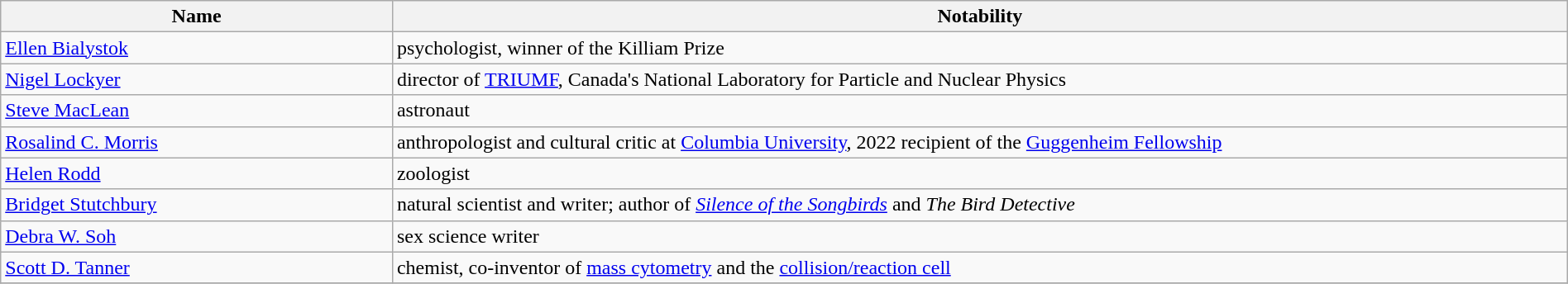<table class="wikitable sortable" style="width: 100%;">
<tr>
<th width = "25%">Name</th>
<th class="unsortable">Notability</th>
</tr>
<tr valign="top">
<td><a href='#'>Ellen Bialystok</a></td>
<td>psychologist, winner of the Killiam Prize</td>
</tr>
<tr valign="top">
<td><a href='#'>Nigel Lockyer</a></td>
<td>director of <a href='#'>TRIUMF</a>, Canada's National Laboratory for Particle and Nuclear Physics</td>
</tr>
<tr valign="top">
<td><a href='#'>Steve MacLean</a></td>
<td>astronaut</td>
</tr>
<tr valign="top">
<td><a href='#'>Rosalind C. Morris</a></td>
<td>anthropologist and cultural critic at <a href='#'>Columbia University</a>, 2022 recipient of the <a href='#'>Guggenheim Fellowship</a></td>
</tr>
<tr valign="top">
<td><a href='#'>Helen Rodd</a></td>
<td>zoologist</td>
</tr>
<tr valign="top">
<td><a href='#'>Bridget Stutchbury</a></td>
<td>natural scientist and writer; author of <em><a href='#'>Silence of the Songbirds</a></em> and <em>The Bird Detective</em></td>
</tr>
<tr valign="top">
<td><a href='#'>Debra W. Soh</a></td>
<td>sex science writer</td>
</tr>
<tr valign="top">
<td><a href='#'>Scott D. Tanner</a></td>
<td>chemist, co-inventor of <a href='#'>mass cytometry</a> and the <a href='#'>collision/reaction cell</a></td>
</tr>
<tr valign="top">
</tr>
</table>
